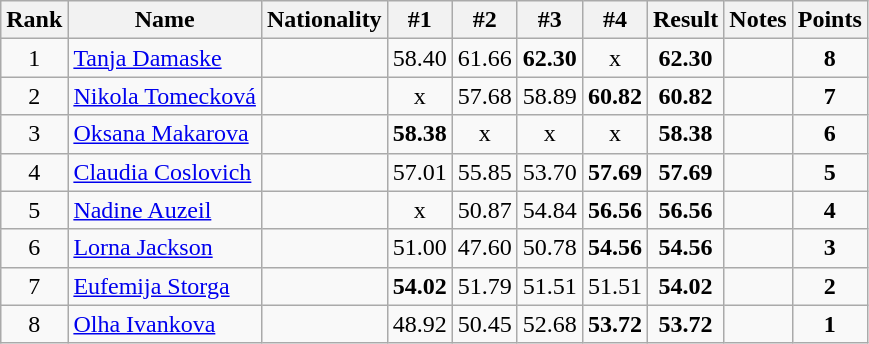<table class="wikitable sortable" style="text-align:center">
<tr>
<th>Rank</th>
<th>Name</th>
<th>Nationality</th>
<th>#1</th>
<th>#2</th>
<th>#3</th>
<th>#4</th>
<th>Result</th>
<th>Notes</th>
<th>Points</th>
</tr>
<tr>
<td>1</td>
<td align=left><a href='#'>Tanja Damaske</a></td>
<td align=left></td>
<td>58.40</td>
<td>61.66</td>
<td><strong>62.30</strong></td>
<td>x</td>
<td><strong>62.30</strong></td>
<td></td>
<td><strong>8</strong></td>
</tr>
<tr>
<td>2</td>
<td align=left><a href='#'>Nikola Tomecková</a></td>
<td align=left></td>
<td>x</td>
<td>57.68</td>
<td>58.89</td>
<td><strong>60.82</strong></td>
<td><strong>60.82</strong></td>
<td></td>
<td><strong>7</strong></td>
</tr>
<tr>
<td>3</td>
<td align=left><a href='#'>Oksana Makarova</a></td>
<td align=left></td>
<td><strong>58.38</strong></td>
<td>x</td>
<td>x</td>
<td>x</td>
<td><strong>58.38</strong></td>
<td></td>
<td><strong>6</strong></td>
</tr>
<tr>
<td>4</td>
<td align=left><a href='#'>Claudia Coslovich</a></td>
<td align=left></td>
<td>57.01</td>
<td>55.85</td>
<td>53.70</td>
<td><strong>57.69</strong></td>
<td><strong>57.69</strong></td>
<td></td>
<td><strong>5</strong></td>
</tr>
<tr>
<td>5</td>
<td align=left><a href='#'>Nadine Auzeil</a></td>
<td align=left></td>
<td>x</td>
<td>50.87</td>
<td>54.84</td>
<td><strong>56.56</strong></td>
<td><strong>56.56</strong></td>
<td></td>
<td><strong>4</strong></td>
</tr>
<tr>
<td>6</td>
<td align=left><a href='#'>Lorna Jackson</a></td>
<td align=left></td>
<td>51.00</td>
<td>47.60</td>
<td>50.78</td>
<td><strong>54.56</strong></td>
<td><strong>54.56</strong></td>
<td></td>
<td><strong>3</strong></td>
</tr>
<tr>
<td>7</td>
<td align=left><a href='#'>Eufemija Storga</a></td>
<td align=left></td>
<td><strong>54.02</strong></td>
<td>51.79</td>
<td>51.51</td>
<td>51.51</td>
<td><strong>54.02</strong></td>
<td></td>
<td><strong>2</strong></td>
</tr>
<tr>
<td>8</td>
<td align=left><a href='#'>Olha Ivankova</a></td>
<td align=left></td>
<td>48.92</td>
<td>50.45</td>
<td>52.68</td>
<td><strong>53.72</strong></td>
<td><strong>53.72</strong></td>
<td></td>
<td><strong>1</strong></td>
</tr>
</table>
